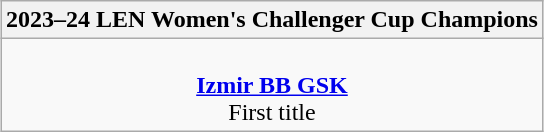<table class=wikitable style="text-align:center; margin:auto">
<tr>
<th>2023–24 LEN Women's Challenger Cup Champions</th>
</tr>
<tr>
<td> <br><strong><a href='#'>Izmir BB GSK</a></strong><br>First title</td>
</tr>
</table>
